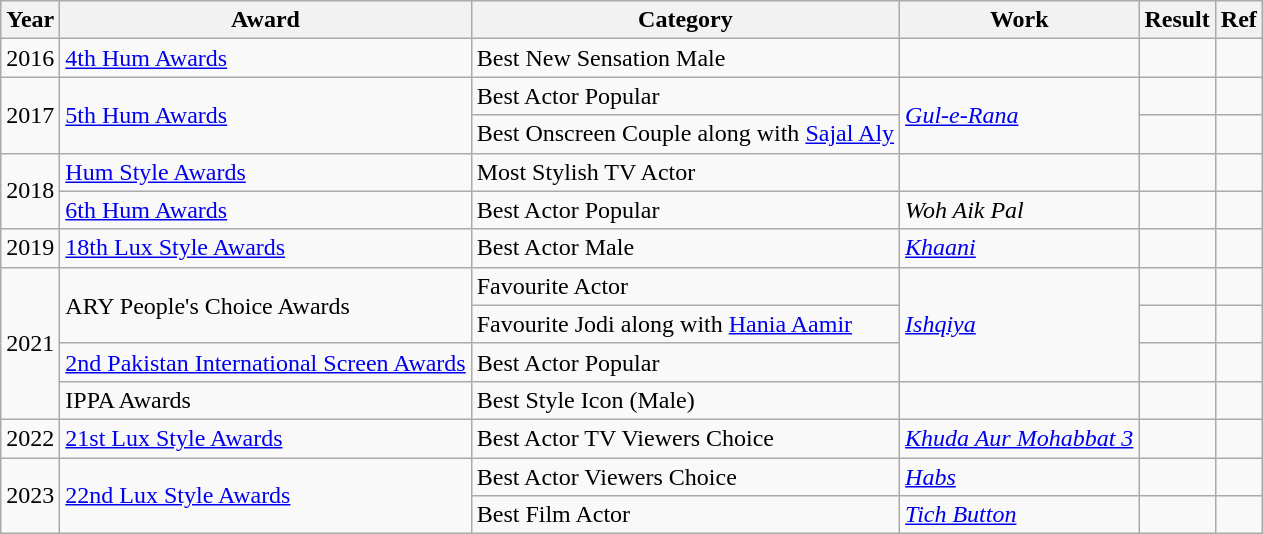<table class="wikitable">
<tr>
<th>Year</th>
<th>Award</th>
<th>Category</th>
<th>Work</th>
<th>Result</th>
<th>Ref</th>
</tr>
<tr>
<td>2016</td>
<td><a href='#'>4th Hum Awards</a></td>
<td>Best New Sensation Male</td>
<td></td>
<td></td>
<td></td>
</tr>
<tr>
<td rowspan="2">2017</td>
<td rowspan="2"><a href='#'>5th Hum Awards</a></td>
<td>Best Actor Popular</td>
<td rowspan="2"><em><a href='#'>Gul-e-Rana</a></em></td>
<td></td>
<td></td>
</tr>
<tr>
<td>Best Onscreen Couple along with <a href='#'>Sajal Aly</a></td>
<td></td>
<td></td>
</tr>
<tr>
<td rowspan="2">2018</td>
<td><a href='#'>Hum Style Awards</a></td>
<td>Most Stylish TV Actor</td>
<td></td>
<td></td>
<td></td>
</tr>
<tr>
<td><a href='#'>6th Hum Awards</a></td>
<td>Best Actor Popular</td>
<td><em>Woh Aik Pal</em></td>
<td></td>
<td></td>
</tr>
<tr>
<td>2019</td>
<td><a href='#'>18th Lux Style Awards</a></td>
<td>Best Actor Male</td>
<td><em><a href='#'>Khaani</a></em></td>
<td></td>
<td></td>
</tr>
<tr>
<td rowspan="4">2021</td>
<td rowspan="2">ARY People's Choice Awards</td>
<td>Favourite Actor</td>
<td rowspan="3"><em><a href='#'>Ishqiya</a></em></td>
<td></td>
<td></td>
</tr>
<tr>
<td>Favourite Jodi along with <a href='#'>Hania Aamir</a></td>
<td></td>
<td></td>
</tr>
<tr>
<td><a href='#'>2nd Pakistan International Screen Awards</a></td>
<td>Best Actor Popular</td>
<td></td>
<td></td>
</tr>
<tr>
<td>IPPA Awards</td>
<td>Best Style Icon (Male)</td>
<td></td>
<td></td>
<td></td>
</tr>
<tr>
<td>2022</td>
<td><a href='#'>21st Lux Style Awards</a></td>
<td>Best Actor TV Viewers Choice</td>
<td><em><a href='#'>Khuda Aur Mohabbat 3</a></em></td>
<td></td>
<td></td>
</tr>
<tr>
<td rowspan="2">2023</td>
<td rowspan="2"><a href='#'>22nd Lux Style Awards</a></td>
<td>Best Actor Viewers Choice</td>
<td><em><a href='#'>Habs</a></em></td>
<td></td>
<td></td>
</tr>
<tr>
<td>Best Film Actor</td>
<td><em><a href='#'>Tich Button</a></em></td>
<td></td>
<td></td>
</tr>
</table>
